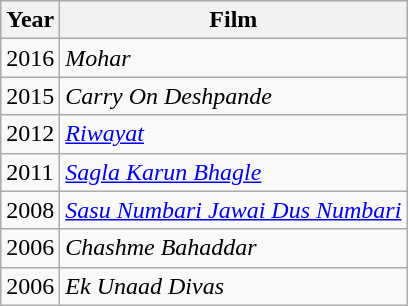<table class="wikitable">
<tr>
<th>Year</th>
<th>Film</th>
</tr>
<tr>
<td>2016</td>
<td><em>Mohar</em></td>
</tr>
<tr>
<td>2015</td>
<td><em>Carry On Deshpande</em></td>
</tr>
<tr>
<td>2012</td>
<td><em><a href='#'>Riwayat</a></em></td>
</tr>
<tr>
<td>2011</td>
<td><em><a href='#'>Sagla Karun Bhagle</a></em></td>
</tr>
<tr>
<td>2008</td>
<td><em><a href='#'>Sasu Numbari Jawai Dus Numbari</a></em></td>
</tr>
<tr>
<td>2006</td>
<td><em>Chashme Bahaddar</em></td>
</tr>
<tr>
<td>2006</td>
<td><em>Ek Unaad Divas</em></td>
</tr>
</table>
